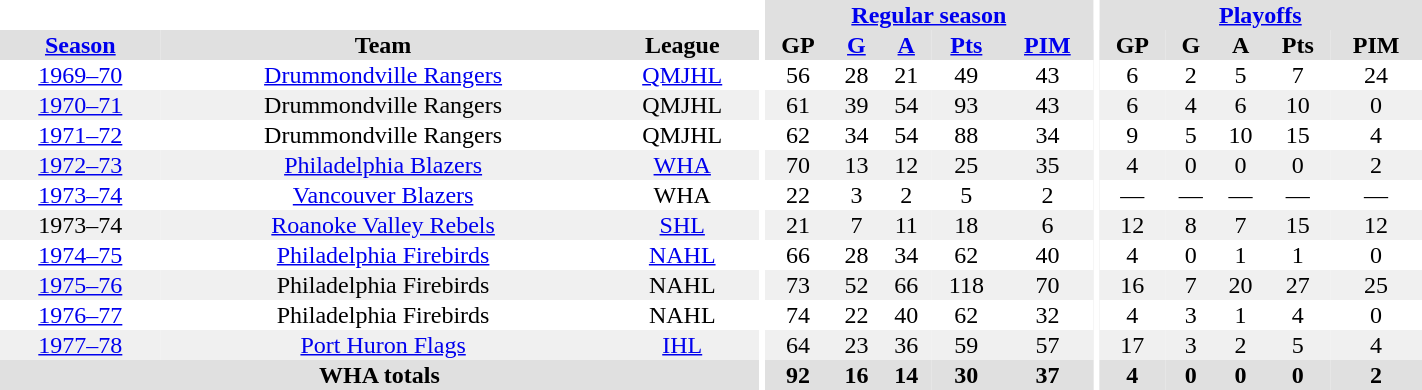<table border="0" cellpadding="1" cellspacing="0" style="text-align:center; width:75%">
<tr bgcolor="#e0e0e0">
<th colspan="3" bgcolor="#ffffff"></th>
<th rowspan="99" bgcolor="#ffffff"></th>
<th colspan="5"><a href='#'>Regular season</a></th>
<th rowspan="99" bgcolor="#ffffff"></th>
<th colspan="5"><a href='#'>Playoffs</a></th>
</tr>
<tr bgcolor="#e0e0e0">
<th><a href='#'>Season</a></th>
<th>Team</th>
<th>League</th>
<th>GP</th>
<th><a href='#'>G</a></th>
<th><a href='#'>A</a></th>
<th><a href='#'>Pts</a></th>
<th><a href='#'>PIM</a></th>
<th>GP</th>
<th>G</th>
<th>A</th>
<th>Pts</th>
<th>PIM</th>
</tr>
<tr>
<td><a href='#'>1969–70</a></td>
<td><a href='#'>Drummondville Rangers</a></td>
<td><a href='#'>QMJHL</a></td>
<td>56</td>
<td>28</td>
<td>21</td>
<td>49</td>
<td>43</td>
<td>6</td>
<td>2</td>
<td>5</td>
<td>7</td>
<td>24</td>
</tr>
<tr bgcolor="#f0f0f0">
<td><a href='#'>1970–71</a></td>
<td>Drummondville Rangers</td>
<td>QMJHL</td>
<td>61</td>
<td>39</td>
<td>54</td>
<td>93</td>
<td>43</td>
<td>6</td>
<td>4</td>
<td>6</td>
<td>10</td>
<td>0</td>
</tr>
<tr>
<td><a href='#'>1971–72</a></td>
<td>Drummondville Rangers</td>
<td>QMJHL</td>
<td>62</td>
<td>34</td>
<td>54</td>
<td>88</td>
<td>34</td>
<td>9</td>
<td>5</td>
<td>10</td>
<td>15</td>
<td>4</td>
</tr>
<tr bgcolor="#f0f0f0">
<td><a href='#'>1972–73</a></td>
<td><a href='#'>Philadelphia Blazers</a></td>
<td><a href='#'>WHA</a></td>
<td>70</td>
<td>13</td>
<td>12</td>
<td>25</td>
<td>35</td>
<td>4</td>
<td>0</td>
<td>0</td>
<td>0</td>
<td>2</td>
</tr>
<tr>
<td><a href='#'>1973–74</a></td>
<td><a href='#'>Vancouver Blazers</a></td>
<td>WHA</td>
<td>22</td>
<td>3</td>
<td>2</td>
<td>5</td>
<td>2</td>
<td>—</td>
<td>—</td>
<td>—</td>
<td>—</td>
<td>—</td>
</tr>
<tr bgcolor="#f0f0f0">
<td>1973–74</td>
<td><a href='#'>Roanoke Valley Rebels</a></td>
<td><a href='#'>SHL</a></td>
<td>21</td>
<td>7</td>
<td>11</td>
<td>18</td>
<td>6</td>
<td>12</td>
<td>8</td>
<td>7</td>
<td>15</td>
<td>12</td>
</tr>
<tr>
<td><a href='#'>1974–75</a></td>
<td><a href='#'>Philadelphia Firebirds</a></td>
<td><a href='#'>NAHL</a></td>
<td>66</td>
<td>28</td>
<td>34</td>
<td>62</td>
<td>40</td>
<td>4</td>
<td>0</td>
<td>1</td>
<td>1</td>
<td>0</td>
</tr>
<tr bgcolor="#f0f0f0">
<td><a href='#'>1975–76</a></td>
<td>Philadelphia Firebirds</td>
<td>NAHL</td>
<td>73</td>
<td>52</td>
<td>66</td>
<td>118</td>
<td>70</td>
<td>16</td>
<td>7</td>
<td>20</td>
<td>27</td>
<td>25</td>
</tr>
<tr>
<td><a href='#'>1976–77</a></td>
<td>Philadelphia Firebirds</td>
<td>NAHL</td>
<td>74</td>
<td>22</td>
<td>40</td>
<td>62</td>
<td>32</td>
<td>4</td>
<td>3</td>
<td>1</td>
<td>4</td>
<td>0</td>
</tr>
<tr bgcolor="#f0f0f0">
<td><a href='#'>1977–78</a></td>
<td><a href='#'>Port Huron Flags</a></td>
<td><a href='#'>IHL</a></td>
<td>64</td>
<td>23</td>
<td>36</td>
<td>59</td>
<td>57</td>
<td>17</td>
<td>3</td>
<td>2</td>
<td>5</td>
<td>4</td>
</tr>
<tr ALIGN="center" bgcolor="#e0e0e0">
<th colspan="3">WHA totals</th>
<th>92</th>
<th>16</th>
<th>14</th>
<th>30</th>
<th>37</th>
<th>4</th>
<th>0</th>
<th>0</th>
<th>0</th>
<th>2</th>
</tr>
</table>
